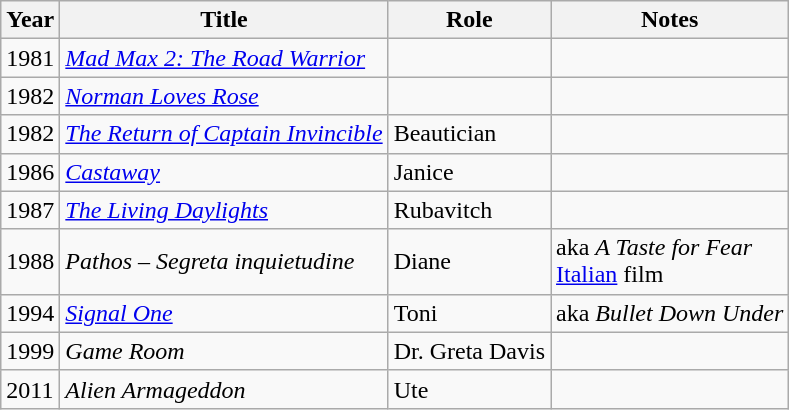<table class="wikitable sortable plainrowheaders">
<tr>
<th scope="col">Year</th>
<th scope="col">Title</th>
<th scope="col">Role</th>
<th scope="col" class="unsortable">Notes</th>
</tr>
<tr>
<td>1981</td>
<td><em><a href='#'>Mad Max 2: The Road Warrior</a></em></td>
<td></td>
<td></td>
</tr>
<tr>
<td>1982</td>
<td><em><a href='#'>Norman Loves Rose</a></em></td>
<td></td>
<td></td>
</tr>
<tr>
<td>1982</td>
<td><em><a href='#'>The Return of Captain Invincible</a></em></td>
<td>Beautician</td>
<td></td>
</tr>
<tr>
<td>1986</td>
<td><em><a href='#'>Castaway</a></em></td>
<td>Janice</td>
<td></td>
</tr>
<tr>
<td>1987</td>
<td><em><a href='#'>The Living Daylights</a></em></td>
<td>Rubavitch</td>
<td></td>
</tr>
<tr>
<td>1988</td>
<td><em>Pathos – Segreta inquietudine</em></td>
<td>Diane</td>
<td>aka <em>A Taste for Fear</em><br><a href='#'>Italian</a> film</td>
</tr>
<tr>
<td>1994</td>
<td><em><a href='#'>Signal One</a></em></td>
<td>Toni</td>
<td>aka <em>Bullet Down Under</em></td>
</tr>
<tr>
<td>1999</td>
<td><em>Game Room</em></td>
<td>Dr. Greta Davis</td>
<td></td>
</tr>
<tr>
<td>2011</td>
<td><em>Alien Armageddon</em></td>
<td>Ute</td>
<td></td>
</tr>
</table>
